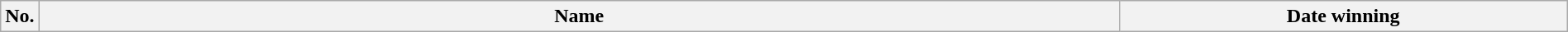<table class="wikitable" width=100%>
<tr>
<th style="width:1%;">No.</th>
<th style="width:70%;">Name</th>
<th style="width:29%;">Date winning</th>
</tr>
</table>
